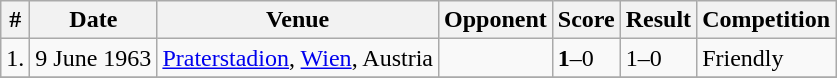<table class="wikitable">
<tr>
<th>#</th>
<th>Date</th>
<th>Venue</th>
<th>Opponent</th>
<th>Score</th>
<th>Result</th>
<th>Competition</th>
</tr>
<tr>
<td>1.</td>
<td>9 June 1963</td>
<td><a href='#'>Praterstadion</a>, <a href='#'>Wien</a>, Austria</td>
<td></td>
<td><strong>1</strong>–0</td>
<td>1–0</td>
<td>Friendly</td>
</tr>
<tr>
</tr>
</table>
